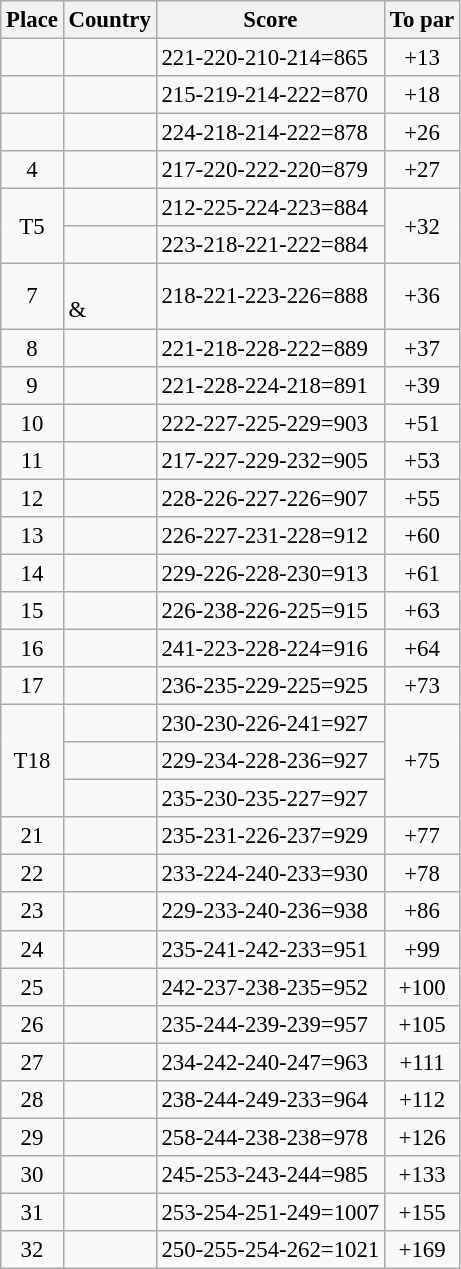<table class="wikitable" style="font-size:95%;">
<tr>
<th>Place</th>
<th>Country</th>
<th>Score</th>
<th>To par</th>
</tr>
<tr>
<td align=center></td>
<td></td>
<td>221-220-210-214=865</td>
<td align=center>+13</td>
</tr>
<tr>
<td align=center></td>
<td></td>
<td>215-219-214-222=870</td>
<td align=center>+18</td>
</tr>
<tr>
<td align=center></td>
<td></td>
<td>224-218-214-222=878</td>
<td align=center>+26</td>
</tr>
<tr>
<td align=center>4</td>
<td></td>
<td>217-220-222-220=879</td>
<td align=center>+27</td>
</tr>
<tr>
<td align=center rowspan=2>T5</td>
<td></td>
<td>212-225-224-223=884</td>
<td align=center rowspan=2>+32</td>
</tr>
<tr>
<td></td>
<td>223-218-221-222=884</td>
</tr>
<tr>
<td align=center>7</td>
<td><br>& </td>
<td>218-221-223-226=888</td>
<td align=center>+36</td>
</tr>
<tr>
<td align=center>8</td>
<td></td>
<td>221-218-228-222=889</td>
<td align=center>+37</td>
</tr>
<tr>
<td align=center>9</td>
<td></td>
<td>221-228-224-218=891</td>
<td align=center>+39</td>
</tr>
<tr>
<td align=center>10</td>
<td></td>
<td>222-227-225-229=903</td>
<td align=center>+51</td>
</tr>
<tr>
<td align=center>11</td>
<td></td>
<td>217-227-229-232=905</td>
<td align=center>+53</td>
</tr>
<tr>
<td align=center>12</td>
<td></td>
<td>228-226-227-226=907</td>
<td align=center>+55</td>
</tr>
<tr>
<td align=center>13</td>
<td></td>
<td>226-227-231-228=912</td>
<td align=center>+60</td>
</tr>
<tr>
<td align=center>14</td>
<td></td>
<td>229-226-228-230=913</td>
<td align=center>+61</td>
</tr>
<tr>
<td align=center>15</td>
<td></td>
<td>226-238-226-225=915</td>
<td align=center>+63</td>
</tr>
<tr>
<td align=center>16</td>
<td></td>
<td>241-223-228-224=916</td>
<td align=center>+64</td>
</tr>
<tr>
<td align=center>17</td>
<td></td>
<td>236-235-229-225=925</td>
<td align=center>+73</td>
</tr>
<tr>
<td align=center rowspan=3>T18</td>
<td></td>
<td>230-230-226-241=927</td>
<td align=center rowspan=3>+75</td>
</tr>
<tr>
<td></td>
<td>229-234-228-236=927</td>
</tr>
<tr>
<td></td>
<td>235-230-235-227=927</td>
</tr>
<tr>
<td align=center>21</td>
<td></td>
<td>235-231-226-237=929</td>
<td align=center>+77</td>
</tr>
<tr>
<td align=center>22</td>
<td></td>
<td>233-224-240-233=930</td>
<td align=center>+78</td>
</tr>
<tr>
<td align=center>23</td>
<td></td>
<td>229-233-240-236=938</td>
<td align=center>+86</td>
</tr>
<tr>
<td align=center>24</td>
<td></td>
<td>235-241-242-233=951</td>
<td align=center>+99</td>
</tr>
<tr>
<td align=center>25</td>
<td></td>
<td>242-237-238-235=952</td>
<td align=center>+100</td>
</tr>
<tr>
<td align=center>26</td>
<td></td>
<td>235-244-239-239=957</td>
<td align=center>+105</td>
</tr>
<tr>
<td align=center>27</td>
<td></td>
<td>234-242-240-247=963</td>
<td align=center>+111</td>
</tr>
<tr>
<td align=center>28</td>
<td></td>
<td>238-244-249-233=964</td>
<td align=center>+112</td>
</tr>
<tr>
<td align=center>29</td>
<td></td>
<td>258-244-238-238=978</td>
<td align=center>+126</td>
</tr>
<tr>
<td align=center>30</td>
<td></td>
<td>245-253-243-244=985</td>
<td align=center>+133</td>
</tr>
<tr>
<td align=center>31</td>
<td></td>
<td>253-254-251-249=1007</td>
<td align=center>+155</td>
</tr>
<tr>
<td align=center>32</td>
<td></td>
<td>250-255-254-262=1021</td>
<td align=center>+169</td>
</tr>
</table>
